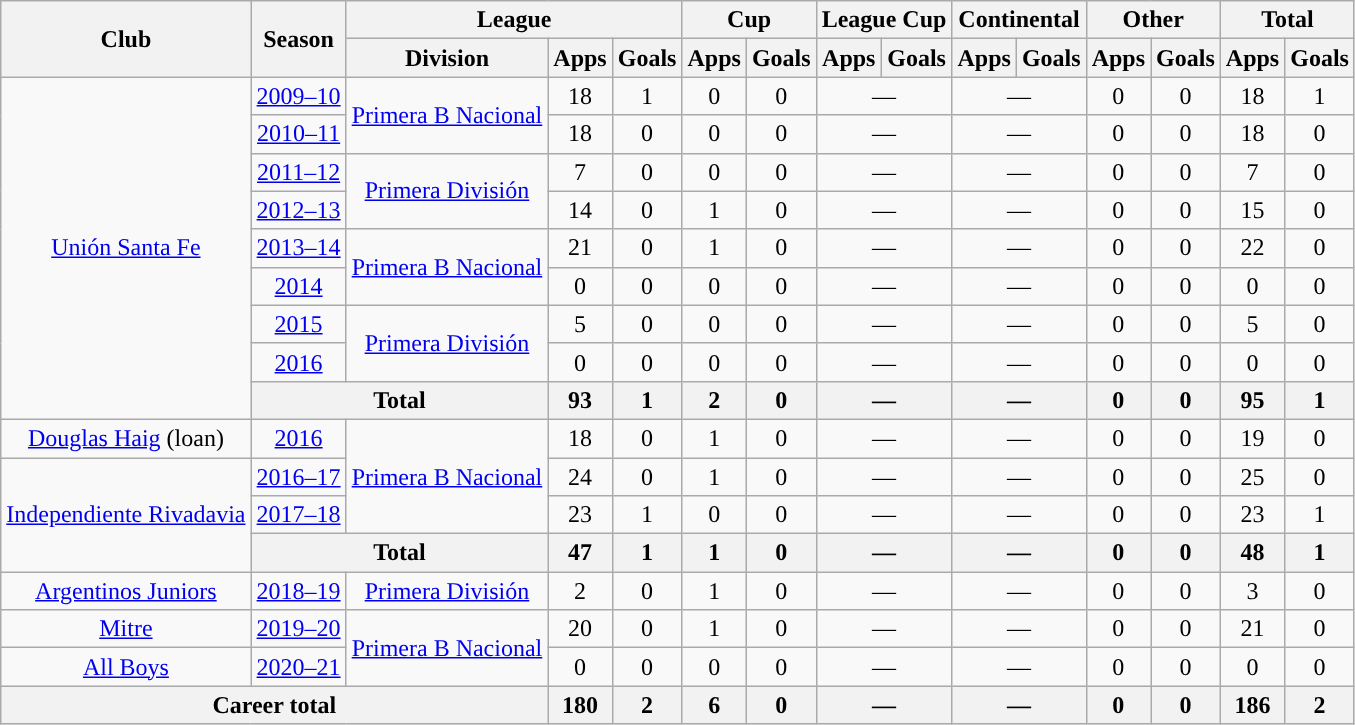<table class="wikitable" style="text-align:center">
<tr>
<th rowspan="2">Club</th>
<th rowspan="2">Season</th>
<th colspan="3">League</th>
<th colspan="2">Cup</th>
<th colspan="2">League Cup</th>
<th colspan="2">Continental</th>
<th colspan="2">Other</th>
<th colspan="2">Total</th>
</tr>
<tr>
<th>Division</th>
<th>Apps</th>
<th>Goals</th>
<th>Apps</th>
<th>Goals</th>
<th>Apps</th>
<th>Goals</th>
<th>Apps</th>
<th>Goals</th>
<th>Apps</th>
<th>Goals</th>
<th>Apps</th>
<th>Goals</th>
</tr>
<tr>
<td rowspan="9"><a href='#'>Unión Santa Fe</a></td>
<td><a href='#'>2009–10</a></td>
<td rowspan="2"><a href='#'>Primera B Nacional</a></td>
<td>18</td>
<td>1</td>
<td>0</td>
<td>0</td>
<td colspan="2">—</td>
<td colspan="2">—</td>
<td>0</td>
<td>0</td>
<td>18</td>
<td>1</td>
</tr>
<tr>
<td><a href='#'>2010–11</a></td>
<td>18</td>
<td>0</td>
<td>0</td>
<td>0</td>
<td colspan="2">—</td>
<td colspan="2">—</td>
<td>0</td>
<td>0</td>
<td>18</td>
<td>0</td>
</tr>
<tr>
<td><a href='#'>2011–12</a></td>
<td rowspan="2"><a href='#'>Primera División</a></td>
<td>7</td>
<td>0</td>
<td>0</td>
<td>0</td>
<td colspan="2">—</td>
<td colspan="2">—</td>
<td>0</td>
<td>0</td>
<td>7</td>
<td>0</td>
</tr>
<tr>
<td><a href='#'>2012–13</a></td>
<td>14</td>
<td>0</td>
<td>1</td>
<td>0</td>
<td colspan="2">—</td>
<td colspan="2">—</td>
<td>0</td>
<td>0</td>
<td>15</td>
<td>0</td>
</tr>
<tr>
<td><a href='#'>2013–14</a></td>
<td rowspan="2"><a href='#'>Primera B Nacional</a></td>
<td>21</td>
<td>0</td>
<td>1</td>
<td>0</td>
<td colspan="2">—</td>
<td colspan="2">—</td>
<td>0</td>
<td>0</td>
<td>22</td>
<td>0</td>
</tr>
<tr>
<td><a href='#'>2014</a></td>
<td>0</td>
<td>0</td>
<td>0</td>
<td>0</td>
<td colspan="2">—</td>
<td colspan="2">—</td>
<td>0</td>
<td>0</td>
<td>0</td>
<td>0</td>
</tr>
<tr>
<td><a href='#'>2015</a></td>
<td rowspan="2"><a href='#'>Primera División</a></td>
<td>5</td>
<td>0</td>
<td>0</td>
<td>0</td>
<td colspan="2">—</td>
<td colspan="2">—</td>
<td>0</td>
<td>0</td>
<td>5</td>
<td>0</td>
</tr>
<tr>
<td><a href='#'>2016</a></td>
<td>0</td>
<td>0</td>
<td>0</td>
<td>0</td>
<td colspan="2">—</td>
<td colspan="2">—</td>
<td>0</td>
<td>0</td>
<td>0</td>
<td>0</td>
</tr>
<tr>
<th colspan="2">Total</th>
<th>93</th>
<th>1</th>
<th>2</th>
<th>0</th>
<th colspan="2">—</th>
<th colspan="2">—</th>
<th>0</th>
<th>0</th>
<th>95</th>
<th>1</th>
</tr>
<tr>
<td rowspan="1"><a href='#'>Douglas Haig</a> (loan)</td>
<td><a href='#'>2016</a></td>
<td rowspan="3"><a href='#'>Primera B Nacional</a></td>
<td>18</td>
<td>0</td>
<td>1</td>
<td>0</td>
<td colspan="2">—</td>
<td colspan="2">—</td>
<td>0</td>
<td>0</td>
<td>19</td>
<td>0</td>
</tr>
<tr>
<td rowspan="3"><a href='#'>Independiente Rivadavia</a></td>
<td><a href='#'>2016–17</a></td>
<td>24</td>
<td>0</td>
<td>1</td>
<td>0</td>
<td colspan="2">—</td>
<td colspan="2">—</td>
<td>0</td>
<td>0</td>
<td>25</td>
<td>0</td>
</tr>
<tr>
<td><a href='#'>2017–18</a></td>
<td>23</td>
<td>1</td>
<td>0</td>
<td>0</td>
<td colspan="2">—</td>
<td colspan="2">—</td>
<td>0</td>
<td>0</td>
<td>23</td>
<td>1</td>
</tr>
<tr>
<th colspan="2">Total</th>
<th>47</th>
<th>1</th>
<th>1</th>
<th>0</th>
<th colspan="2">—</th>
<th colspan="2">—</th>
<th>0</th>
<th>0</th>
<th>48</th>
<th>1</th>
</tr>
<tr>
<td rowspan="1"><a href='#'>Argentinos Juniors</a></td>
<td><a href='#'>2018–19</a></td>
<td rowspan="1"><a href='#'>Primera División</a></td>
<td>2</td>
<td>0</td>
<td>1</td>
<td>0</td>
<td colspan="2">—</td>
<td colspan="2">—</td>
<td>0</td>
<td>0</td>
<td>3</td>
<td>0</td>
</tr>
<tr>
<td rowspan="1"><a href='#'>Mitre</a></td>
<td><a href='#'>2019–20</a></td>
<td rowspan="2"><a href='#'>Primera B Nacional</a></td>
<td>20</td>
<td>0</td>
<td>1</td>
<td>0</td>
<td colspan="2">—</td>
<td colspan="2">—</td>
<td>0</td>
<td>0</td>
<td>21</td>
<td>0</td>
</tr>
<tr>
<td rowspan="1"><a href='#'>All Boys</a></td>
<td><a href='#'>2020–21</a></td>
<td>0</td>
<td>0</td>
<td>0</td>
<td>0</td>
<td colspan="2">—</td>
<td colspan="2">—</td>
<td>0</td>
<td>0</td>
<td>0</td>
<td>0</td>
</tr>
<tr>
<th colspan="3">Career total</th>
<th>180</th>
<th>2</th>
<th>6</th>
<th>0</th>
<th colspan="2">—</th>
<th colspan="2">—</th>
<th>0</th>
<th>0</th>
<th>186</th>
<th>2</th>
</tr>
</table>
